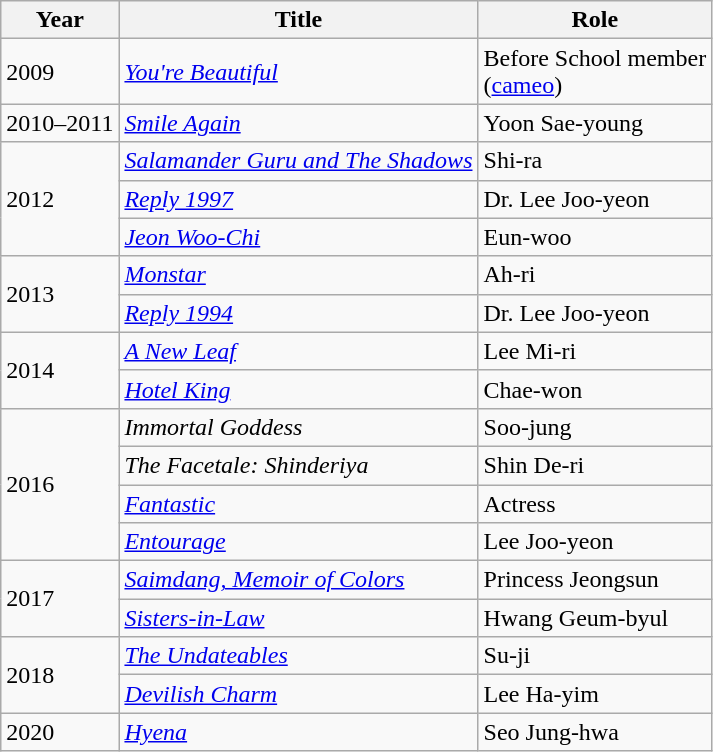<table class="wikitable" border="1">
<tr>
<th scope="col">Year</th>
<th scope="col">Title</th>
<th scope="col">Role</th>
</tr>
<tr>
<td>2009</td>
<td><em><a href='#'>You're Beautiful</a></em></td>
<td>Before School member<br>(<a href='#'>cameo</a>)</td>
</tr>
<tr>
<td>2010–2011</td>
<td><em><a href='#'>Smile Again</a></em></td>
<td>Yoon Sae-young</td>
</tr>
<tr>
<td rowspan="3">2012</td>
<td><em><a href='#'>Salamander Guru and The Shadows</a></em></td>
<td>Shi-ra</td>
</tr>
<tr>
<td><em><a href='#'>Reply 1997</a></em></td>
<td>Dr. Lee Joo-yeon</td>
</tr>
<tr>
<td><em><a href='#'>Jeon Woo-Chi</a></em></td>
<td>Eun-woo</td>
</tr>
<tr>
<td rowspan="2">2013</td>
<td><em><a href='#'>Monstar</a></em></td>
<td>Ah-ri</td>
</tr>
<tr>
<td><em><a href='#'>Reply 1994</a></em></td>
<td>Dr. Lee Joo-yeon</td>
</tr>
<tr>
<td rowspan="2">2014</td>
<td><em><a href='#'>A New Leaf</a></em></td>
<td>Lee Mi-ri</td>
</tr>
<tr>
<td><em><a href='#'>Hotel King</a></em></td>
<td>Chae-won</td>
</tr>
<tr>
<td rowspan="4">2016</td>
<td><em>Immortal Goddess</em></td>
<td>Soo-jung</td>
</tr>
<tr>
<td><em>The Facetale: Shinderiya</em></td>
<td>Shin De-ri</td>
</tr>
<tr>
<td><em><a href='#'>Fantastic</a></em></td>
<td>Actress</td>
</tr>
<tr>
<td><em><a href='#'>Entourage</a></em></td>
<td>Lee Joo-yeon</td>
</tr>
<tr>
<td rowspan="2">2017</td>
<td><em><a href='#'>Saimdang, Memoir of Colors</a></em></td>
<td>Princess Jeongsun</td>
</tr>
<tr>
<td><em><a href='#'>Sisters-in-Law</a></em></td>
<td>Hwang Geum-byul</td>
</tr>
<tr>
<td rowspan="2">2018</td>
<td><em><a href='#'>The Undateables</a></em></td>
<td>Su-ji</td>
</tr>
<tr>
<td><em><a href='#'>Devilish Charm</a></em></td>
<td>Lee Ha-yim</td>
</tr>
<tr>
<td>2020</td>
<td><em><a href='#'>Hyena</a></em></td>
<td>Seo Jung-hwa</td>
</tr>
</table>
